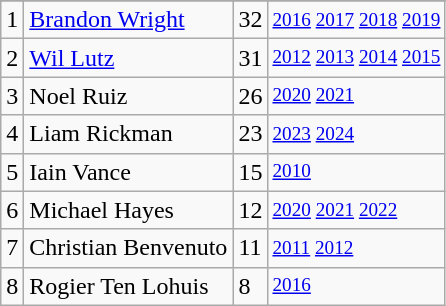<table class="wikitable">
<tr>
</tr>
<tr>
<td>1</td>
<td><a href='#'>Brandon Wright</a></td>
<td>32</td>
<td style="font-size:80%;"><a href='#'>2016</a> <a href='#'>2017</a> <a href='#'>2018</a> <a href='#'>2019</a></td>
</tr>
<tr>
<td>2</td>
<td><a href='#'>Wil Lutz</a></td>
<td>31</td>
<td style="font-size:80%;"><a href='#'>2012</a> <a href='#'>2013</a> <a href='#'>2014</a> <a href='#'>2015</a></td>
</tr>
<tr>
<td>3</td>
<td>Noel Ruiz</td>
<td>26</td>
<td style="font-size:80%;"><a href='#'>2020</a> <a href='#'>2021</a></td>
</tr>
<tr>
<td>4</td>
<td>Liam Rickman</td>
<td>23</td>
<td style="font-size:80%;"><a href='#'>2023</a> <a href='#'>2024</a></td>
</tr>
<tr>
<td>5</td>
<td>Iain Vance</td>
<td>15</td>
<td style="font-size:80%;"><a href='#'>2010</a></td>
</tr>
<tr>
<td>6</td>
<td>Michael Hayes</td>
<td>12</td>
<td style="font-size:80%;"><a href='#'>2020</a> <a href='#'>2021</a> <a href='#'>2022</a></td>
</tr>
<tr>
<td>7</td>
<td>Christian Benvenuto</td>
<td>11</td>
<td style="font-size:80%;"><a href='#'>2011</a> <a href='#'>2012</a></td>
</tr>
<tr>
<td>8</td>
<td>Rogier Ten Lohuis</td>
<td>8</td>
<td style="font-size:80%;"><a href='#'>2016</a></td>
</tr>
</table>
